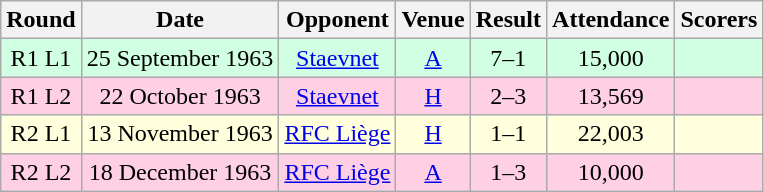<table class="wikitable sortable" style="font-size:100%; text-align:center">
<tr>
<th>Round</th>
<th>Date</th>
<th>Opponent</th>
<th>Venue</th>
<th>Result</th>
<th>Attendance</th>
<th>Scorers</th>
</tr>
<tr style="background-color: #d0ffe3;">
<td>R1 L1</td>
<td>25 September 1963</td>
<td> <a href='#'>Staevnet</a></td>
<td><a href='#'>A</a></td>
<td>7–1</td>
<td>15,000</td>
<td></td>
</tr>
<tr style="background-color:  #ffd0e3;">
<td>R1 L2</td>
<td>22 October 1963</td>
<td> <a href='#'>Staevnet</a></td>
<td><a href='#'>H</a></td>
<td>2–3</td>
<td>13,569</td>
<td></td>
</tr>
<tr style="background-color: #ffffdd;">
<td>R2 L1</td>
<td>13 November 1963</td>
<td> <a href='#'>RFC Liège</a></td>
<td><a href='#'>H</a></td>
<td>1–1</td>
<td>22,003</td>
<td></td>
</tr>
<tr style="background-color:  #ffd0e3;">
<td>R2 L2</td>
<td>18 December 1963</td>
<td> <a href='#'>RFC Liège</a></td>
<td><a href='#'>A</a></td>
<td>1–3</td>
<td>10,000</td>
<td></td>
</tr>
</table>
